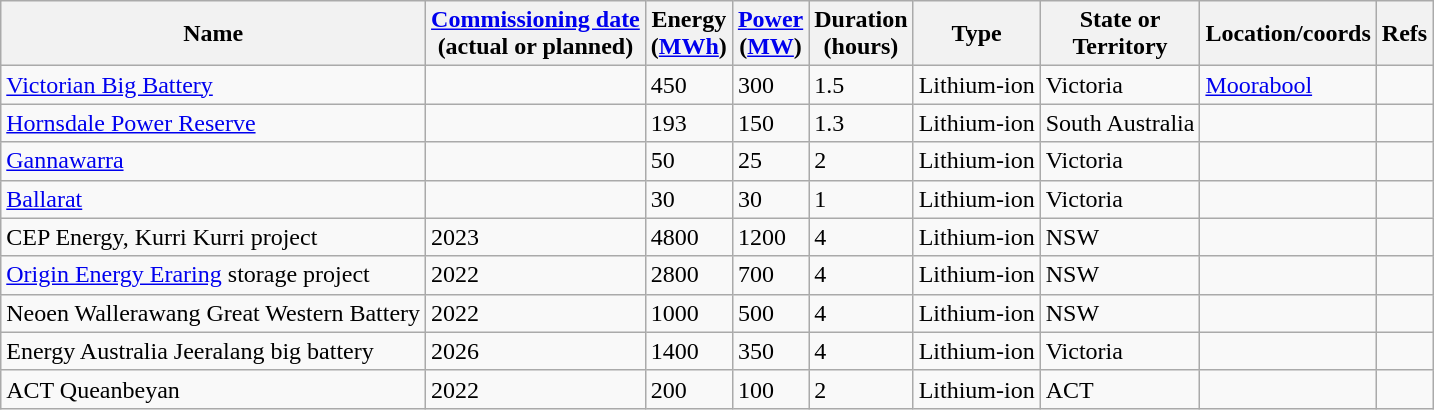<table class="wikitable sortable">
<tr>
<th>Name</th>
<th><a href='#'>Commissioning date</a><br>(actual or planned)</th>
<th>Energy<br>(<a href='#'>MWh</a>)</th>
<th><a href='#'>Power</a><br>(<a href='#'>MW</a>)</th>
<th>Duration<br>(hours) </th>
<th>Type</th>
<th>State or<br>Territory</th>
<th class="unsortable">Location/coords</th>
<th class="unsortable">Refs</th>
</tr>
<tr>
<td><a href='#'>Victorian Big Battery</a></td>
<td></td>
<td>450</td>
<td>300</td>
<td>1.5</td>
<td>Lithium-ion</td>
<td>Victoria</td>
<td><a href='#'>Moorabool</a></td>
<td></td>
</tr>
<tr>
<td><a href='#'>Hornsdale Power Reserve</a></td>
<td></td>
<td>193</td>
<td>150</td>
<td>1.3</td>
<td>Lithium-ion</td>
<td>South Australia</td>
<td></td>
<td></td>
</tr>
<tr>
<td><a href='#'>Gannawarra</a></td>
<td></td>
<td>50</td>
<td>25</td>
<td>2</td>
<td>Lithium-ion</td>
<td>Victoria</td>
<td></td>
<td></td>
</tr>
<tr>
<td><a href='#'>Ballarat</a></td>
<td></td>
<td>30</td>
<td>30</td>
<td>1</td>
<td>Lithium-ion</td>
<td>Victoria</td>
<td></td>
</tr>
<tr>
<td>CEP Energy, Kurri Kurri project</td>
<td>2023</td>
<td>4800</td>
<td>1200</td>
<td>4</td>
<td>Lithium-ion</td>
<td>NSW</td>
<td></td>
<td></td>
</tr>
<tr>
<td><a href='#'>Origin Energy Eraring</a> storage project</td>
<td>2022</td>
<td>2800</td>
<td>700</td>
<td>4</td>
<td>Lithium-ion</td>
<td>NSW</td>
<td></td>
<td></td>
</tr>
<tr>
<td>Neoen Wallerawang Great Western Battery</td>
<td>2022</td>
<td>1000</td>
<td>500</td>
<td>4<br></td>
<td>Lithium-ion</td>
<td>NSW</td>
<td></td>
<td></td>
</tr>
<tr>
<td>Energy Australia Jeeralang big battery</td>
<td>2026</td>
<td>1400</td>
<td>350</td>
<td>4</td>
<td>Lithium-ion</td>
<td>Victoria</td>
<td></td>
<td></td>
</tr>
<tr>
<td>ACT Queanbeyan</td>
<td>2022</td>
<td>200</td>
<td>100</td>
<td>2</td>
<td>Lithium-ion</td>
<td>ACT</td>
<td></td>
<td></td>
</tr>
</table>
